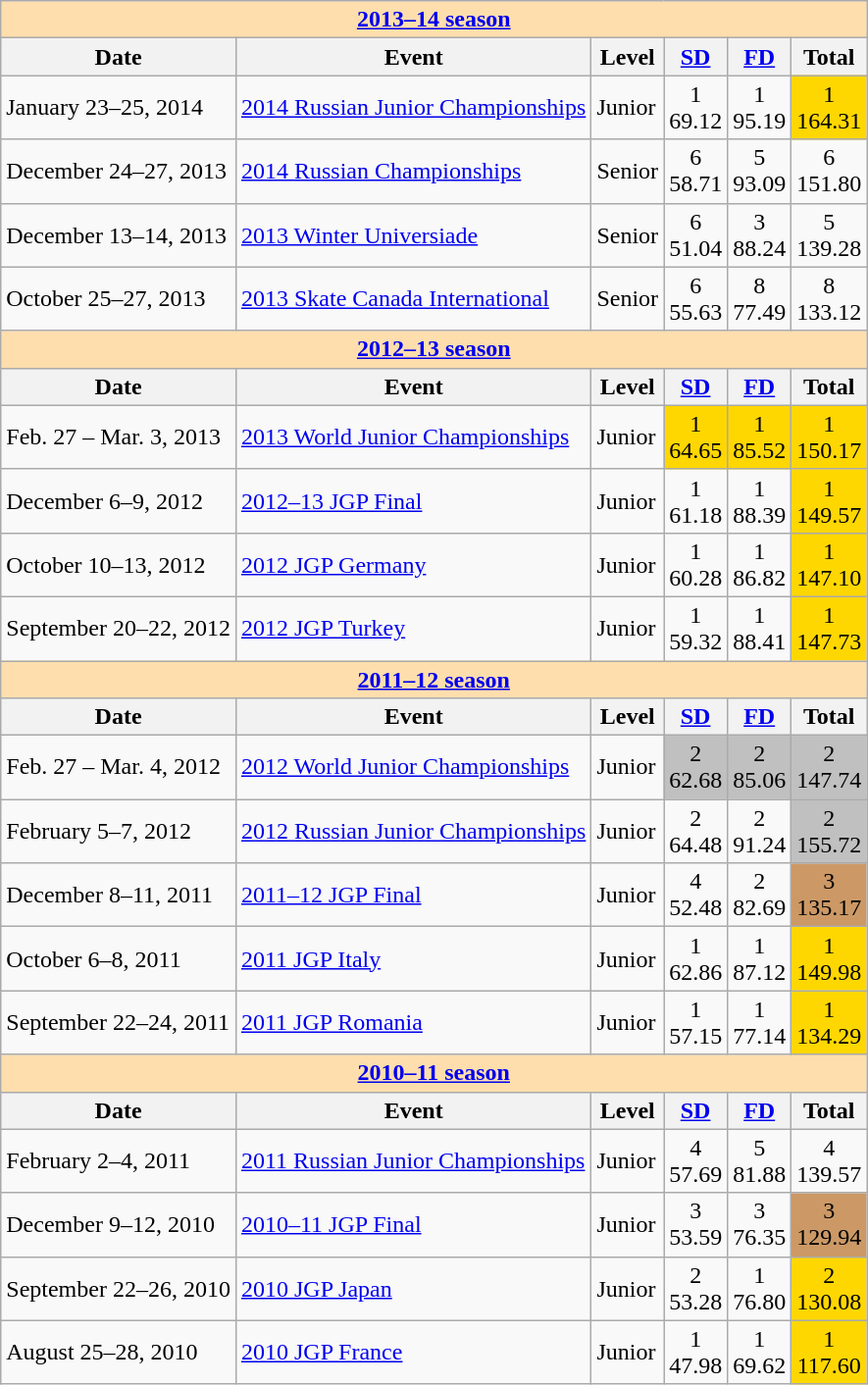<table class="wikitable">
<tr>
<td style="background-color: #ffdead; " colspan="6" align="center"><a href='#'><strong>2013–14 season</strong></a></td>
</tr>
<tr>
<th>Date</th>
<th>Event</th>
<th>Level</th>
<th><a href='#'>SD</a></th>
<th><a href='#'>FD</a></th>
<th>Total</th>
</tr>
<tr>
<td>January 23–25, 2014</td>
<td><a href='#'>2014 Russian Junior Championships</a></td>
<td>Junior</td>
<td align=center>1 <br> 69.12</td>
<td align=center>1 <br> 95.19</td>
<td align=center bgcolor=gold>1 <br> 164.31</td>
</tr>
<tr>
<td>December 24–27, 2013</td>
<td><a href='#'>2014 Russian Championships</a></td>
<td>Senior</td>
<td align=center>6 <br> 58.71</td>
<td align=center>5 <br> 93.09</td>
<td align=center>6 <br> 151.80</td>
</tr>
<tr>
<td>December 13–14, 2013</td>
<td><a href='#'>2013 Winter Universiade</a></td>
<td>Senior</td>
<td align=center>6 <br> 51.04</td>
<td align=center>3 <br> 88.24</td>
<td align=center>5 <br> 139.28</td>
</tr>
<tr>
<td>October 25–27, 2013</td>
<td><a href='#'>2013 Skate Canada International</a></td>
<td>Senior</td>
<td align=center>6 <br> 55.63</td>
<td align=center>8 <br> 77.49</td>
<td align=center>8 <br> 133.12</td>
</tr>
<tr>
<td style="background-color: #ffdead; " colspan="6" align="center"><a href='#'><strong>2012–13 season</strong></a></td>
</tr>
<tr>
<th>Date</th>
<th>Event</th>
<th>Level</th>
<th><a href='#'>SD</a></th>
<th><a href='#'>FD</a></th>
<th>Total</th>
</tr>
<tr>
<td>Feb. 27 – Mar. 3, 2013</td>
<td><a href='#'>2013 World Junior Championships</a></td>
<td>Junior</td>
<td align=center bgcolor=gold>1 <br> 64.65</td>
<td align=center bgcolor=gold>1 <br> 85.52</td>
<td align=center bgcolor=gold>1 <br> 150.17</td>
</tr>
<tr>
<td>December 6–9, 2012</td>
<td><a href='#'>2012–13 JGP Final</a></td>
<td>Junior</td>
<td align=center>1 <br> 61.18</td>
<td align=center>1 <br> 88.39</td>
<td align=center bgcolor=gold>1 <br> 149.57</td>
</tr>
<tr>
<td>October 10–13, 2012</td>
<td><a href='#'>2012 JGP Germany</a></td>
<td>Junior</td>
<td align=center>1 <br> 60.28</td>
<td align=center>1 <br> 86.82</td>
<td align=center bgcolor=gold>1 <br> 147.10</td>
</tr>
<tr>
<td>September 20–22, 2012</td>
<td><a href='#'>2012 JGP Turkey</a></td>
<td>Junior</td>
<td align=center>1 <br> 59.32</td>
<td align=center>1 <br> 88.41</td>
<td align=center bgcolor=gold>1 <br> 147.73</td>
</tr>
<tr>
<td style="background-color: #ffdead; " colspan="6" align="center"><a href='#'><strong>2011–12 season</strong></a></td>
</tr>
<tr>
<th>Date</th>
<th>Event</th>
<th>Level</th>
<th><a href='#'>SD</a></th>
<th><a href='#'>FD</a></th>
<th>Total</th>
</tr>
<tr>
<td>Feb. 27 – Mar. 4, 2012</td>
<td><a href='#'>2012 World Junior Championships</a></td>
<td>Junior</td>
<td align=center bgcolor=silver>2 <br> 62.68</td>
<td align=center bgcolor=silver>2 <br> 85.06</td>
<td align=center bgcolor=silver>2 <br> 147.74</td>
</tr>
<tr>
<td>February 5–7, 2012</td>
<td><a href='#'>2012 Russian Junior Championships</a></td>
<td>Junior</td>
<td align=center>2 <br> 64.48</td>
<td align=center>2 <br> 91.24</td>
<td align=center bgcolor=silver>2 <br> 155.72</td>
</tr>
<tr>
<td>December 8–11, 2011</td>
<td><a href='#'>2011–12 JGP Final</a></td>
<td>Junior</td>
<td align=center>4 <br> 52.48</td>
<td align=center>2 <br> 82.69</td>
<td align=center bgcolor=cc9966>3 <br> 135.17</td>
</tr>
<tr>
<td>October 6–8, 2011</td>
<td><a href='#'>2011 JGP Italy</a></td>
<td>Junior</td>
<td align=center>1 <br> 62.86</td>
<td align=center>1 <br> 87.12</td>
<td align=center bgcolor=gold>1 <br> 149.98</td>
</tr>
<tr>
<td>September 22–24, 2011</td>
<td><a href='#'>2011 JGP Romania</a></td>
<td>Junior</td>
<td align=center>1 <br> 57.15</td>
<td align=center>1 <br> 77.14</td>
<td align=center bgcolor=gold>1 <br> 134.29</td>
</tr>
<tr>
<td style="background-color: #ffdead; " colspan="6" align="center"><a href='#'><strong>2010–11 season</strong></a></td>
</tr>
<tr>
<th>Date</th>
<th>Event</th>
<th>Level</th>
<th><a href='#'>SD</a></th>
<th><a href='#'>FD</a></th>
<th>Total</th>
</tr>
<tr>
<td>February 2–4, 2011</td>
<td><a href='#'>2011 Russian Junior Championships</a></td>
<td>Junior</td>
<td align=center>4 <br> 57.69</td>
<td align=center>5 <br> 81.88</td>
<td align=center>4 <br> 139.57</td>
</tr>
<tr>
<td>December 9–12, 2010</td>
<td><a href='#'>2010–11 JGP Final</a></td>
<td>Junior</td>
<td align=center>3 <br> 53.59</td>
<td align=center>3 <br> 76.35</td>
<td align=center bgcolor=cc9966>3 <br> 129.94</td>
</tr>
<tr>
<td>September 22–26, 2010</td>
<td><a href='#'>2010 JGP Japan</a></td>
<td>Junior</td>
<td align=center>2 <br> 53.28</td>
<td align=center>1 <br> 76.80</td>
<td align=center bgcolor=gold>2 <br> 130.08</td>
</tr>
<tr>
<td>August 25–28, 2010</td>
<td><a href='#'>2010 JGP France</a></td>
<td>Junior</td>
<td align=center>1 <br> 47.98</td>
<td align=center>1 <br> 69.62</td>
<td align=center bgcolor=gold>1 <br> 117.60</td>
</tr>
</table>
